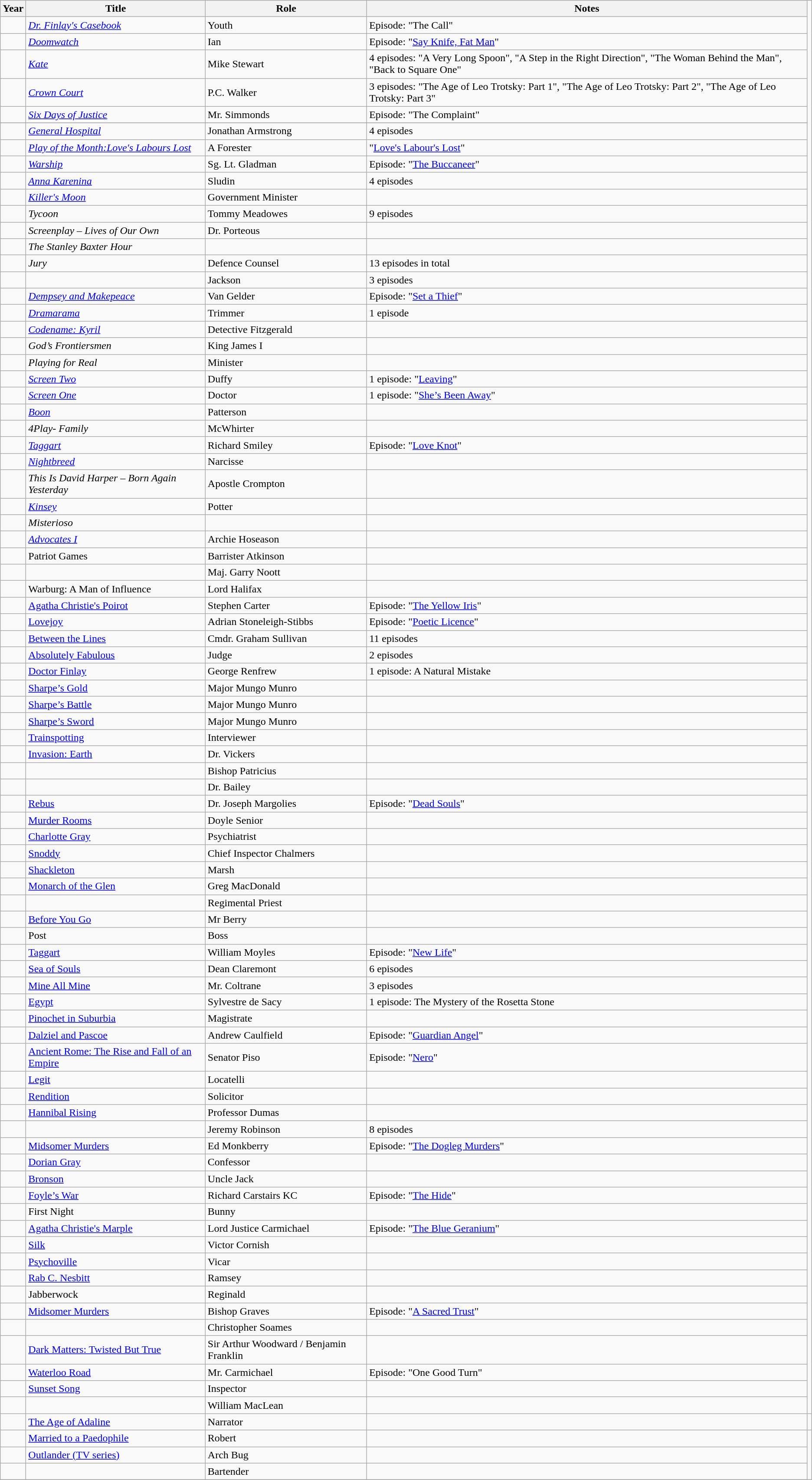<table class="wikitable sortable">
<tr>
<th>Year</th>
<th>Title</th>
<th>Role</th>
<th class="unsortable">Notes<br></th>
</tr>
<tr>
<td></td>
<td><em><a href='#'>Dr. Finlay's Casebook</a></em></td>
<td>Youth</td>
<td>Episode: "The Call"</td>
</tr>
<tr>
<td></td>
<td><em><a href='#'>Doomwatch</a></em></td>
<td>Ian</td>
<td>Episode: "<a href='#'>Say Knife, Fat Man</a>"</td>
</tr>
<tr>
<td></td>
<td><em><a href='#'>Kate</a></em></td>
<td>Mike Stewart</td>
<td>4 episodes: "A Very Long Spoon", "A Step in the Right Direction", "The Woman Behind the Man", "Back to Square One"</td>
</tr>
<tr>
<td></td>
<td><em><a href='#'>Crown Court</a></em></td>
<td>P.C. Walker</td>
<td>3 episodes: "The Age of Leo Trotsky: Part 1", "The Age of Leo Trotsky: Part 2", "The Age of Leo Trotsky: Part 3"</td>
</tr>
<tr>
<td></td>
<td><em><a href='#'>Six Days of Justice</a></em></td>
<td>Mr. Simmonds</td>
<td>Episode: "The Complaint"</td>
</tr>
<tr>
</tr>
<tr>
<td></td>
<td><em><a href='#'>General Hospital</a></em></td>
<td>Jonathan Armstrong</td>
<td>4 episodes</td>
</tr>
<tr>
<td></td>
<td><em><a href='#'>Play of the Month:Love's Labours Lost</a></em></td>
<td>A Forester</td>
<td>"<a href='#'>Love's Labour's Lost</a>"</td>
</tr>
<tr>
<td></td>
<td><em><a href='#'>Warship</a></em></td>
<td>Sg. Lt. Gladman</td>
<td>Episode: "<a href='#'>The Buccaneer</a>"</td>
</tr>
<tr>
<td></td>
<td><em><a href='#'>Anna Karenina</a></em></td>
<td>Sludin</td>
<td>4 episodes</td>
</tr>
<tr>
<td></td>
<td><em><a href='#'>Killer's Moon</a></em></td>
<td>Government Minister</td>
<td></td>
</tr>
<tr>
<td></td>
<td><em>Tycoon</em></td>
<td>Tommy Meadowes</td>
<td>9 episodes</td>
</tr>
<tr>
<td></td>
<td><em>Screenplay – Lives of Our Own</em></td>
<td>Dr. Porteous</td>
<td></td>
</tr>
<tr>
<td></td>
<td><em>The Stanley Baxter Hour</em></td>
<td></td>
<td></td>
</tr>
<tr>
<td></td>
<td><em>Jury</em></td>
<td>Defence Counsel</td>
<td>13 episodes in total</td>
</tr>
<tr>
<td></td>
<td><em></em></td>
<td>Jackson</td>
<td>3 episodes</td>
</tr>
<tr>
<td></td>
<td><em><a href='#'>Dempsey and Makepeace</a></em></td>
<td>Van Gelder</td>
<td>Episode: "<a href='#'>Set a Thief</a>"</td>
</tr>
<tr>
<td></td>
<td><em><a href='#'>Dramarama</a></em></td>
<td>Trimmer</td>
<td>1 episode</td>
</tr>
<tr>
<td></td>
<td><em><a href='#'>Codename: Kyril</a></em></td>
<td>Detective Fitzgerald</td>
<td></td>
</tr>
<tr>
<td></td>
<td><em>God’s Frontiersmen</em></td>
<td>King James I</td>
<td></td>
</tr>
<tr>
<td></td>
<td><em>Playing for Real</em></td>
<td>Minister</td>
<td></td>
</tr>
<tr>
<td></td>
<td><em><a href='#'>Screen Two</a></em></td>
<td>Duffy</td>
<td>1 episode: "<a href='#'>Leaving</a>"</td>
</tr>
<tr>
<td></td>
<td><em><a href='#'>Screen One</a></em></td>
<td>Doctor</td>
<td>1 episode: "<a href='#'>She’s Been Away</a>"</td>
</tr>
<tr>
<td></td>
<td><em><a href='#'>Boon</a></em></td>
<td>Patterson</td>
<td></td>
</tr>
<tr>
<td></td>
<td><em>4Play- Family</em></td>
<td>McWhirter</td>
<td></td>
</tr>
<tr>
<td></td>
<td><em><a href='#'>Taggart</a></em></td>
<td>Richard Smiley</td>
<td>Episode: "<a href='#'>Love Knot</a>"</td>
</tr>
<tr>
<td></td>
<td><em><a href='#'>Nightbreed</a></em></td>
<td>Narcisse</td>
<td></td>
</tr>
<tr>
<td></td>
<td><em>This Is David Harper – Born Again Yesterday</em></td>
<td>Apostle Crompton</td>
<td></td>
</tr>
<tr>
<td></td>
<td><em><a href='#'>Kinsey</a></em></td>
<td>Potter</td>
<td></td>
</tr>
<tr>
<td></td>
<td><em>Misterioso</em></td>
<td></td>
<td></td>
</tr>
<tr>
<td></td>
<td><em><a href='#'>Advocates I</a></em></td>
<td>Archie Hoseason</td>
<td></td>
</tr>
<tr>
<td></td>
<td>Patriot Games<em></td>
<td>Barrister Atkinson</td>
<td></td>
</tr>
<tr>
<td></td>
<td></em><em></td>
<td>Maj. Garry Noott</td>
<td></td>
</tr>
<tr>
<td></td>
<td></em>Warburg: A Man of Influence<em></td>
<td>Lord Halifax</td>
<td></td>
</tr>
<tr>
<td></td>
<td></em><a href='#'>Agatha Christie's Poirot</a><em></td>
<td>Stephen Carter</td>
<td>Episode: "<a href='#'>The Yellow Iris</a>"</td>
</tr>
<tr>
<td></td>
<td></em><a href='#'>Lovejoy</a><em></td>
<td>Adrian Stoneleigh-Stibbs</td>
<td>Episode: "<a href='#'>Poetic Licence</a>"</td>
</tr>
<tr>
<td></td>
<td></em><a href='#'>Between the Lines</a><em></td>
<td>Cmdr. Graham Sullivan</td>
<td>11 episodes</td>
</tr>
<tr>
<td></td>
<td></em><a href='#'>Absolutely Fabulous</a><em></td>
<td>Judge</td>
<td>2 episodes</td>
</tr>
<tr>
<td></td>
<td></em><a href='#'>Doctor Finlay</a><em></td>
<td>George Renfrew</td>
<td>1 episode: A Natural Mistake</td>
</tr>
<tr>
<td></td>
<td></em><a href='#'>Sharpe’s Gold</a><em></td>
<td>Major Mungo Munro</td>
<td></td>
</tr>
<tr>
<td></td>
<td></em><a href='#'>Sharpe’s Battle</a><em></td>
<td>Major Mungo Munro</td>
<td></td>
</tr>
<tr>
<td></td>
<td></em><a href='#'>Sharpe’s Sword</a><em></td>
<td>Major Mungo Munro</td>
<td></td>
</tr>
<tr>
<td></td>
<td></em><a href='#'>Trainspotting</a><em></td>
<td>Interviewer</td>
<td></td>
</tr>
<tr>
<td></td>
<td></em><a href='#'>Invasion: Earth</a><em></td>
<td>Dr. Vickers</td>
<td></td>
</tr>
<tr>
<td></td>
<td></em><em></td>
<td>Bishop Patricius</td>
<td></td>
</tr>
<tr>
<td></td>
<td></em><em></td>
<td>Dr. Bailey</td>
<td></td>
</tr>
<tr>
<td></td>
<td></em><a href='#'>Rebus</a><em></td>
<td>Dr. Joseph Margolies</td>
<td>Episode: "<a href='#'>Dead Souls</a>"</td>
</tr>
<tr>
<td></td>
<td></em><a href='#'>Murder Rooms</a><em></td>
<td>Doyle Senior</td>
<td></td>
</tr>
<tr>
<td></td>
<td></em><a href='#'>Charlotte Gray</a><em></td>
<td>Psychiatrist</td>
<td></td>
</tr>
<tr>
<td></td>
<td></em><a href='#'>Snoddy</a><em></td>
<td>Chief Inspector Chalmers</td>
<td></td>
</tr>
<tr>
<td></td>
<td></em><a href='#'>Shackleton</a><em></td>
<td>Marsh</td>
<td></td>
</tr>
<tr>
<td></td>
<td></em><a href='#'>Monarch of the Glen</a><em></td>
<td>Greg MacDonald</td>
<td></td>
</tr>
<tr>
<td></td>
<td></em><em></td>
<td>Regimental Priest</td>
<td></td>
</tr>
<tr>
<td></td>
<td></em><a href='#'>Before You Go</a><em></td>
<td>Mr Berry</td>
<td></td>
</tr>
<tr>
<td></td>
<td></em>Post<em></td>
<td>Boss</td>
<td></td>
</tr>
<tr>
<td></td>
<td></em><a href='#'>Taggart</a><em></td>
<td>William Moyles</td>
<td>Episode: "<a href='#'>New Life</a>"</td>
</tr>
<tr>
<td></td>
<td></em><a href='#'>Sea of Souls</a><em></td>
<td>Dean Claremont</td>
<td>6 episodes</td>
</tr>
<tr>
<td></td>
<td></em><a href='#'>Mine All Mine</a><em></td>
<td>Mr. Coltrane</td>
<td>3 episodes</td>
</tr>
<tr>
<td></td>
<td></em><a href='#'>Egypt</a><em></td>
<td>Sylvestre de Sacy</td>
<td>1 episode: The Mystery of the Rosetta Stone</td>
</tr>
<tr>
<td></td>
<td></em><a href='#'>Pinochet in Suburbia</a><em></td>
<td>Magistrate</td>
<td></td>
</tr>
<tr>
<td></td>
<td></em><a href='#'>Dalziel and Pascoe</a><em></td>
<td>Andrew Caulfield</td>
<td>Episode: "<a href='#'>Guardian Angel</a>"</td>
</tr>
<tr>
<td></td>
<td></em><a href='#'>Ancient Rome: The Rise and Fall of an Empire</a><em></td>
<td>Senator Piso</td>
<td>Episode: "<a href='#'>Nero</a>"</td>
</tr>
<tr>
<td></td>
<td></em><a href='#'>Legit</a><em></td>
<td>Locatelli</td>
<td></td>
</tr>
<tr>
<td></td>
<td></em><a href='#'>Rendition</a><em></td>
<td>Solicitor</td>
<td></td>
</tr>
<tr>
<td></td>
<td></em><a href='#'>Hannibal Rising</a><em></td>
<td>Professor Dumas</td>
<td></td>
</tr>
<tr>
<td></td>
<td></em><em></td>
<td>Jeremy Robinson</td>
<td>8 episodes</td>
</tr>
<tr>
<td></td>
<td></em><a href='#'>Midsomer Murders</a><em></td>
<td>Ed Monkberry</td>
<td>Episode: "<a href='#'>The Dogleg Murders</a>"</td>
</tr>
<tr>
<td></td>
<td></em><a href='#'>Dorian Gray</a><em></td>
<td>Confessor</td>
<td></td>
</tr>
<tr>
<td></td>
<td></em><a href='#'>Bronson</a><em></td>
<td>Uncle Jack</td>
<td></td>
</tr>
<tr>
<td></td>
<td></em><a href='#'>Foyle’s War</a><em></td>
<td>Richard Carstairs KC</td>
<td>Episode: "<a href='#'>The Hide</a>"</td>
</tr>
<tr>
<td></td>
<td></em>First Night<em></td>
<td>Bunny</td>
<td></td>
</tr>
<tr>
<td></td>
<td></em><a href='#'>Agatha Christie's Marple</a><em></td>
<td>Lord Justice Carmichael</td>
<td>Episode: "<a href='#'>The Blue Geranium</a>"</td>
</tr>
<tr>
<td></td>
<td></em><a href='#'>Silk</a><em></td>
<td>Victor Cornish</td>
<td></td>
</tr>
<tr>
<td></td>
<td></em><a href='#'>Psychoville</a><em></td>
<td>Vicar</td>
<td></td>
</tr>
<tr>
<td></td>
<td></em><a href='#'>Rab C. Nesbitt</a><em></td>
<td>Ramsey</td>
<td></td>
</tr>
<tr>
<td></td>
<td></em>Jabberwock<em></td>
<td>Reginald</td>
<td></td>
</tr>
<tr>
<td></td>
<td></em><a href='#'>Midsomer Murders</a><em></td>
<td>Bishop Graves</td>
<td>Episode: "<a href='#'>A Sacred Trust</a>"</td>
</tr>
<tr>
<td></td>
<td></em><em></td>
<td>Christopher Soames</td>
<td></td>
</tr>
<tr>
<td></td>
<td></em><a href='#'>Dark Matters: Twisted But True</a><em></td>
<td>Sir Arthur Woodward / Benjamin Franklin</td>
<td></td>
</tr>
<tr>
<td></td>
<td></em><a href='#'>Waterloo Road</a><em></td>
<td>Mr. Carmichael</td>
<td>Episode: "One Good Turn"</td>
</tr>
<tr>
<td></td>
<td></em><a href='#'>Sunset Song</a><em></td>
<td>Inspector</td>
<td></td>
</tr>
<tr>
<td></td>
<td></em><em></td>
<td>William MacLean</td>
<td></td>
</tr>
<tr>
<td></td>
<td></em><a href='#'>The Age of Adaline</a><em></td>
<td>Narrator</td>
<td></td>
<td></td>
</tr>
<tr>
<td></td>
<td></em><a href='#'>Married to a Paedophile</a><em></td>
<td>Robert</td>
<td></td>
</tr>
<tr>
<td></td>
<td></em><a href='#'>Outlander (TV series)</a><em></td>
<td>Arch Bug</td>
<td></td>
</tr>
<tr>
<td></td>
<td></em><em></td>
<td>Bartender</td>
<td></td>
</tr>
<tr>
</tr>
</table>
